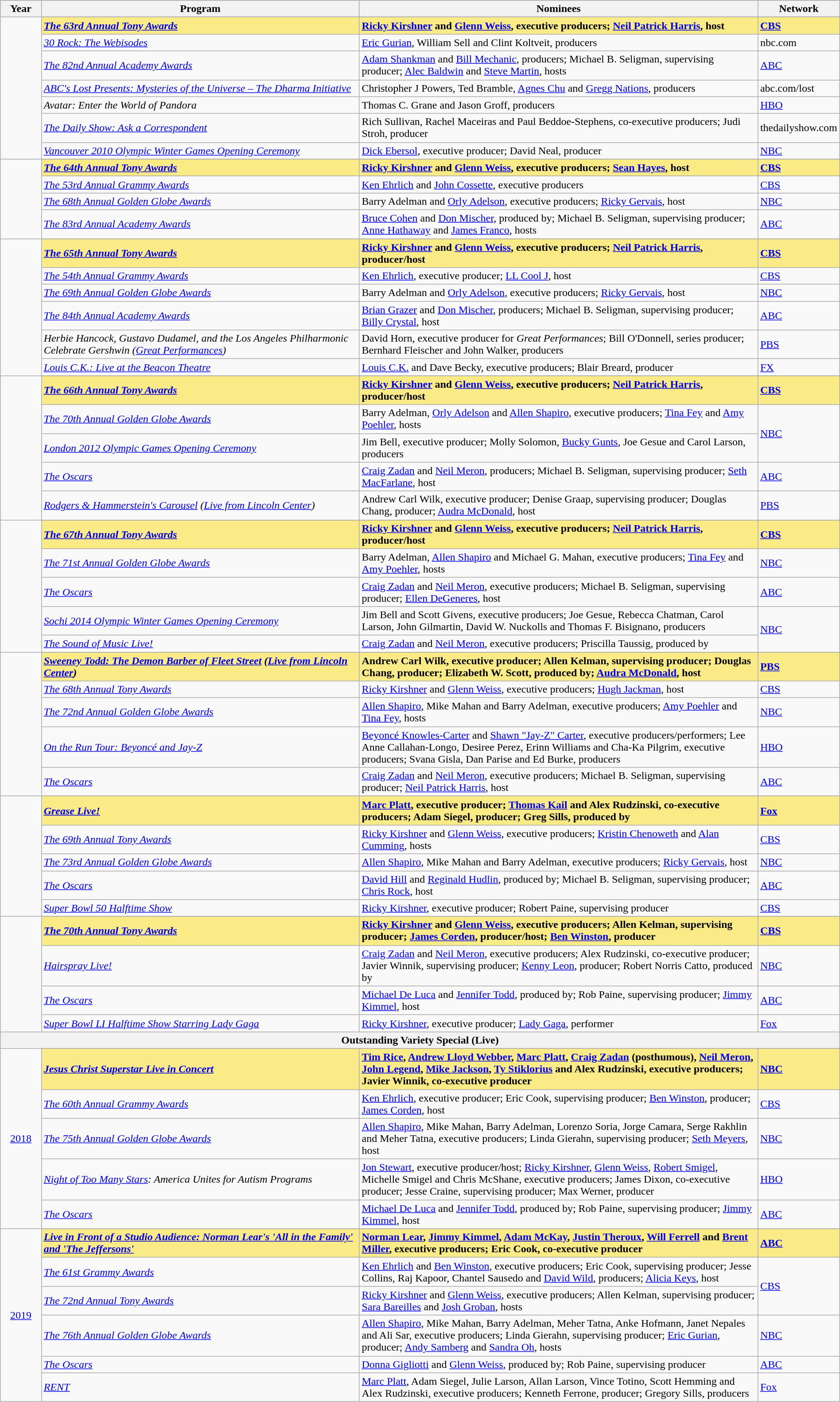<table class="wikitable" style="width:100%">
<tr style="background:#bebebe;">
<th width="5%">Year</th>
<th width="40%">Program</th>
<th width="50%">Nominees</th>
<th width="5%">Network</th>
</tr>
<tr>
<td rowspan="8"></td>
</tr>
<tr style="background:#FAEB86;">
<td><strong><em><a href='#'>The 63rd Annual Tony Awards</a></em></strong></td>
<td><strong><a href='#'>Ricky Kirshner</a> and <a href='#'>Glenn Weiss</a>, executive producers; <a href='#'>Neil Patrick Harris</a>, host</strong></td>
<td><strong><a href='#'>CBS</a></strong></td>
</tr>
<tr>
<td><em><a href='#'>30 Rock: The Webisodes</a></em></td>
<td><a href='#'>Eric Gurian</a>, William Sell and Clint Koltveit, producers</td>
<td>nbc.com</td>
</tr>
<tr>
<td><em><a href='#'>The 82nd Annual Academy Awards</a></em></td>
<td><a href='#'>Adam Shankman</a> and <a href='#'>Bill Mechanic</a>, producers; Michael B. Seligman, supervising producer; <a href='#'>Alec Baldwin</a> and <a href='#'>Steve Martin</a>, hosts</td>
<td><a href='#'>ABC</a></td>
</tr>
<tr>
<td><em><a href='#'>ABC's Lost Presents: Mysteries of the Universe – The Dharma Initiative</a></em></td>
<td>Christopher J Powers, Ted Bramble, <a href='#'>Agnes Chu</a> and <a href='#'>Gregg Nations</a>, producers</td>
<td>abc.com/lost</td>
</tr>
<tr>
<td><em>Avatar: Enter the World of Pandora</em></td>
<td>Thomas C. Grane and Jason Groff, producers</td>
<td><a href='#'>HBO</a></td>
</tr>
<tr>
<td><em><a href='#'>The Daily Show: Ask a Correspondent</a></em></td>
<td>Rich Sullivan, Rachel Maceiras and Paul Beddoe-Stephens, co-executive producers; Judi Stroh, producer</td>
<td>thedailyshow.com</td>
</tr>
<tr>
<td><em><a href='#'>Vancouver 2010 Olympic Winter Games Opening Ceremony</a></em></td>
<td><a href='#'>Dick Ebersol</a>, executive producer; David Neal, producer</td>
<td><a href='#'>NBC</a></td>
</tr>
<tr>
<td rowspan="5"></td>
</tr>
<tr style="background:#FAEB86;">
<td><strong><em><a href='#'>The 64th Annual Tony Awards</a></em></strong></td>
<td><strong><a href='#'>Ricky Kirshner</a> and <a href='#'>Glenn Weiss</a>, executive producers; <a href='#'>Sean Hayes</a>, host</strong></td>
<td><strong><a href='#'>CBS</a></strong></td>
</tr>
<tr>
<td><em><a href='#'>The 53rd Annual Grammy Awards</a></em></td>
<td><a href='#'>Ken Ehrlich</a> and <a href='#'>John Cossette</a>, executive producers</td>
<td><a href='#'>CBS</a></td>
</tr>
<tr>
<td><em><a href='#'>The 68th Annual Golden Globe Awards</a></em></td>
<td>Barry Adelman and <a href='#'>Orly Adelson</a>, executive producers; <a href='#'>Ricky Gervais</a>, host</td>
<td><a href='#'>NBC</a></td>
</tr>
<tr>
<td><em><a href='#'>The 83rd Annual Academy Awards</a></em></td>
<td><a href='#'>Bruce Cohen</a> and <a href='#'>Don Mischer</a>, produced by; Michael B. Seligman, supervising producer; <a href='#'>Anne Hathaway</a> and <a href='#'>James Franco</a>, hosts</td>
<td><a href='#'>ABC</a></td>
</tr>
<tr>
<td rowspan="7"></td>
</tr>
<tr style="background:#FAEB86;">
<td><strong><em><a href='#'>The 65th Annual Tony Awards</a></em></strong></td>
<td><strong><a href='#'>Ricky Kirshner</a> and <a href='#'>Glenn Weiss</a>, executive producers; <a href='#'>Neil Patrick Harris</a>, producer/host</strong></td>
<td><strong><a href='#'>CBS</a></strong></td>
</tr>
<tr>
<td><em><a href='#'>The 54th Annual Grammy Awards</a></em></td>
<td><a href='#'>Ken Ehrlich</a>, executive producer; <a href='#'>LL Cool J</a>, host</td>
<td><a href='#'>CBS</a></td>
</tr>
<tr>
<td><em><a href='#'>The 69th Annual Golden Globe Awards</a></em></td>
<td>Barry Adelman and <a href='#'>Orly Adelson</a>, executive producers; <a href='#'>Ricky Gervais</a>, host</td>
<td><a href='#'>NBC</a></td>
</tr>
<tr>
<td><em><a href='#'>The 84th Annual Academy Awards</a></em></td>
<td><a href='#'>Brian Grazer</a> and <a href='#'>Don Mischer</a>, producers; Michael B. Seligman, supervising producer; <a href='#'>Billy Crystal</a>, host</td>
<td><a href='#'>ABC</a></td>
</tr>
<tr>
<td><em>Herbie Hancock, Gustavo Dudamel, and the Los Angeles Philharmonic Celebrate Gershwin (<a href='#'>Great Performances</a>)</em></td>
<td>David Horn, executive producer for <em>Great Performances</em>; Bill O'Donnell, series producer; Bernhard Fleischer and John Walker, producers</td>
<td><a href='#'>PBS</a></td>
</tr>
<tr>
<td><em><a href='#'>Louis C.K.: Live at the Beacon Theatre</a></em></td>
<td><a href='#'>Louis C.K.</a> and Dave Becky, executive producers; Blair Breard, producer</td>
<td><a href='#'>FX</a></td>
</tr>
<tr>
<td rowspan="6"></td>
</tr>
<tr style="background:#FAEB86;">
<td><strong><em><a href='#'>The 66th Annual Tony Awards</a></em></strong></td>
<td><strong><a href='#'>Ricky Kirshner</a> and <a href='#'>Glenn Weiss</a>, executive producers; <a href='#'>Neil Patrick Harris</a>, producer/host</strong></td>
<td><strong><a href='#'>CBS</a></strong></td>
</tr>
<tr>
<td><em><a href='#'>The 70th Annual Golden Globe Awards</a></em></td>
<td>Barry Adelman, <a href='#'>Orly Adelson</a> and <a href='#'>Allen Shapiro</a>, executive producers; <a href='#'>Tina Fey</a> and <a href='#'>Amy Poehler</a>, hosts</td>
<td rowspan=2><a href='#'>NBC</a></td>
</tr>
<tr>
<td><em><a href='#'>London 2012 Olympic Games Opening Ceremony</a></em></td>
<td>Jim Bell, executive producer; Molly Solomon, <a href='#'>Bucky Gunts</a>, Joe Gesue and Carol Larson, producers</td>
</tr>
<tr>
<td><em><a href='#'>The Oscars</a></em></td>
<td><a href='#'>Craig Zadan</a> and <a href='#'>Neil Meron</a>, producers; Michael B. Seligman, supervising producer; <a href='#'>Seth MacFarlane</a>, host</td>
<td><a href='#'>ABC</a></td>
</tr>
<tr>
<td><em><a href='#'>Rodgers & Hammerstein's Carousel</a> (<a href='#'>Live from Lincoln Center</a>)</em></td>
<td>Andrew Carl Wilk, executive producer; Denise Graap, supervising producer; Douglas Chang, producer; <a href='#'>Audra McDonald</a>, host</td>
<td><a href='#'>PBS</a></td>
</tr>
<tr>
<td rowspan="6"></td>
</tr>
<tr style="background:#FAEB86;">
<td><strong><em><a href='#'>The 67th Annual Tony Awards</a></em></strong></td>
<td><strong><a href='#'>Ricky Kirshner</a> and <a href='#'>Glenn Weiss</a>, executive producers; <a href='#'>Neil Patrick Harris</a>, producer/host</strong></td>
<td><strong><a href='#'>CBS</a></strong></td>
</tr>
<tr>
<td><em><a href='#'>The 71st Annual Golden Globe Awards</a></em></td>
<td>Barry Adelman, <a href='#'>Allen Shapiro</a> and Michael G. Mahan, executive producers; <a href='#'>Tina Fey</a> and <a href='#'>Amy Poehler</a>, hosts</td>
<td><a href='#'>NBC</a></td>
</tr>
<tr>
<td><em><a href='#'>The Oscars</a></em></td>
<td><a href='#'>Craig Zadan</a> and <a href='#'>Neil Meron</a>, executive producers; Michael B. Seligman, supervising producer; <a href='#'>Ellen DeGeneres</a>, host</td>
<td><a href='#'>ABC</a></td>
</tr>
<tr>
<td><em><a href='#'>Sochi 2014 Olympic Winter Games Opening Ceremony</a></em></td>
<td>Jim Bell and Scott Givens, executive producers; Joe Gesue, Rebecca Chatman, Carol Larson, John Gilmartin, David W. Nuckolls and Thomas F. Bisignano, producers</td>
<td rowspan=2><a href='#'>NBC</a></td>
</tr>
<tr>
<td><em><a href='#'>The Sound of Music Live!</a></em></td>
<td><a href='#'>Craig Zadan</a> and <a href='#'>Neil Meron</a>, executive producers; Priscilla Taussig, produced by</td>
</tr>
<tr>
<td rowspan="6"></td>
</tr>
<tr style="background:#FAEB86;">
<td><strong><em><a href='#'>Sweeney Todd: The Demon Barber of Fleet Street</a> (<a href='#'>Live from Lincoln Center</a>)</em></strong></td>
<td><strong>Andrew Carl Wilk, executive producer; Allen Kelman, supervising producer; Douglas Chang, producer; Elizabeth W. Scott, produced by; <a href='#'>Audra McDonald</a>, host</strong></td>
<td><strong><a href='#'>PBS</a></strong></td>
</tr>
<tr>
<td><em><a href='#'>The 68th Annual Tony Awards</a></em></td>
<td><a href='#'>Ricky Kirshner</a> and <a href='#'>Glenn Weiss</a>, executive producers; <a href='#'>Hugh Jackman</a>, host</td>
<td><a href='#'>CBS</a></td>
</tr>
<tr>
<td><em><a href='#'>The 72nd Annual Golden Globe Awards</a></em></td>
<td><a href='#'>Allen Shapiro</a>, Mike Mahan and Barry Adelman, executive producers; <a href='#'>Amy Poehler</a> and <a href='#'>Tina Fey</a>, hosts</td>
<td><a href='#'>NBC</a></td>
</tr>
<tr>
<td><em><a href='#'>On the Run Tour: Beyoncé and Jay-Z</a></em></td>
<td><a href='#'>Beyoncé Knowles-Carter</a> and <a href='#'>Shawn "Jay-Z" Carter</a>, executive producers/performers; Lee Anne Callahan-Longo, Desiree Perez, Erinn Williams and Cha-Ka Pilgrim, executive producers; Svana Gisla, Dan Parise and Ed Burke, producers</td>
<td><a href='#'>HBO</a></td>
</tr>
<tr>
<td><em><a href='#'>The Oscars</a></em></td>
<td><a href='#'>Craig Zadan</a> and <a href='#'>Neil Meron</a>, executive producers; Michael B. Seligman, supervising producer; <a href='#'>Neil Patrick Harris</a>, host</td>
<td><a href='#'>ABC</a></td>
</tr>
<tr>
<td rowspan="6"></td>
</tr>
<tr style="background:#FAEB86;">
<td><strong><em><a href='#'>Grease Live!</a></em></strong></td>
<td><strong><a href='#'>Marc Platt</a>, executive producer; <a href='#'>Thomas Kail</a> and Alex Rudzinski, co-executive producers; Adam Siegel, producer; Greg Sills, produced by</strong></td>
<td><strong><a href='#'>Fox</a></strong></td>
</tr>
<tr>
<td><em><a href='#'>The 69th Annual Tony Awards</a></em></td>
<td><a href='#'>Ricky Kirshner</a> and <a href='#'>Glenn Weiss</a>, executive producers; <a href='#'>Kristin Chenoweth</a> and <a href='#'>Alan Cumming</a>, hosts</td>
<td><a href='#'>CBS</a></td>
</tr>
<tr>
<td><em><a href='#'>The 73rd Annual Golden Globe Awards</a></em></td>
<td><a href='#'>Allen Shapiro</a>, Mike Mahan and Barry Adelman, executive producers; <a href='#'>Ricky Gervais</a>, host</td>
<td><a href='#'>NBC</a></td>
</tr>
<tr>
<td><em><a href='#'>The Oscars</a></em></td>
<td><a href='#'>David Hill</a> and <a href='#'>Reginald Hudlin</a>, produced by; Michael B. Seligman, supervising producer; <a href='#'>Chris Rock</a>, host</td>
<td><a href='#'>ABC</a></td>
</tr>
<tr>
<td><em><a href='#'>Super Bowl 50 Halftime Show</a></em></td>
<td><a href='#'>Ricky Kirshner</a>, executive producer; Robert Paine, supervising producer</td>
<td><a href='#'>CBS</a></td>
</tr>
<tr>
<td rowspan="5"></td>
</tr>
<tr style="background:#FAEB86;">
<td><strong><em><a href='#'>The 70th Annual Tony Awards</a></em></strong></td>
<td><strong><a href='#'>Ricky Kirshner</a> and <a href='#'>Glenn Weiss</a>, executive producers; Allen Kelman, supervising producer; <a href='#'>James Corden</a>, producer/host; <a href='#'>Ben Winston</a>, producer</strong></td>
<td><strong><a href='#'>CBS</a></strong></td>
</tr>
<tr>
<td><em><a href='#'>Hairspray Live!</a></em></td>
<td><a href='#'>Craig Zadan</a> and <a href='#'>Neil Meron</a>, executive producers; Alex Rudzinski, co-executive producer; Javier Winnik, supervising producer; <a href='#'>Kenny Leon</a>, producer; Robert Norris Catto, produced by</td>
<td><a href='#'>NBC</a></td>
</tr>
<tr>
<td><em><a href='#'>The Oscars</a></em></td>
<td><a href='#'>Michael De Luca</a> and <a href='#'>Jennifer Todd</a>, produced by; Rob Paine, supervising producer; <a href='#'>Jimmy Kimmel</a>, host</td>
<td><a href='#'>ABC</a></td>
</tr>
<tr>
<td><em><a href='#'>Super Bowl LI Halftime Show Starring Lady Gaga</a></em></td>
<td><a href='#'>Ricky Kirshner</a>, executive producer; <a href='#'>Lady Gaga</a>, performer</td>
<td><a href='#'>Fox</a></td>
</tr>
<tr>
<th colspan=4>Outstanding Variety Special (Live)</th>
</tr>
<tr>
<td rowspan="6" align=center><a href='#'>2018</a><br></td>
</tr>
<tr style="background:#FAEB86;">
<td><strong><em><a href='#'>Jesus Christ Superstar Live in Concert</a></em></strong></td>
<td><strong><a href='#'>Tim Rice</a>, <a href='#'>Andrew Lloyd Webber</a>, <a href='#'>Marc Platt</a>, <a href='#'>Craig Zadan</a> (posthumous), <a href='#'>Neil Meron</a>, <a href='#'>John Legend</a>, <a href='#'>Mike Jackson</a>, <a href='#'>Ty Stiklorius</a> and Alex Rudzinski, executive producers; Javier Winnik, co-executive producer</strong></td>
<td><strong><a href='#'>NBC</a></strong></td>
</tr>
<tr>
<td><em><a href='#'>The 60th Annual Grammy Awards</a></em></td>
<td><a href='#'>Ken Ehrlich</a>, executive producer; Eric Cook, supervising producer; <a href='#'>Ben Winston</a>, producer; <a href='#'>James Corden</a>, host</td>
<td><a href='#'>CBS</a></td>
</tr>
<tr>
<td><em><a href='#'>The 75th Annual Golden Globe Awards</a></em></td>
<td><a href='#'>Allen Shapiro</a>, Mike Mahan, Barry Adelman, Lorenzo Soria, Jorge Camara, Serge Rakhlin and Meher Tatna, executive producers; Linda Gierahn, supervising producer; <a href='#'>Seth Meyers</a>, host</td>
<td><a href='#'>NBC</a></td>
</tr>
<tr>
<td><em><a href='#'>Night of Too Many Stars</a>: America Unites for Autism Programs</em></td>
<td><a href='#'>Jon Stewart</a>, executive producer/host; <a href='#'>Ricky Kirshner</a>, <a href='#'>Glenn Weiss</a>, <a href='#'>Robert Smigel</a>, Michelle Smigel and Chris McShane, executive producers; James Dixon, co-executive producer; Jesse Craine, supervising producer; Max Werner, producer</td>
<td><a href='#'>HBO</a></td>
</tr>
<tr>
<td><em><a href='#'>The Oscars</a></em></td>
<td><a href='#'>Michael De Luca</a> and <a href='#'>Jennifer Todd</a>, produced by; Rob Paine, supervising producer; <a href='#'>Jimmy Kimmel</a>, host</td>
<td><a href='#'>ABC</a></td>
</tr>
<tr>
<td rowspan="7" align=center><a href='#'>2019</a><br></td>
</tr>
<tr style="background:#FAEB86;">
<td><strong><em><a href='#'>Live in Front of a Studio Audience: Norman Lear's 'All in the Family' and 'The Jeffersons'</a></em></strong></td>
<td><strong><a href='#'>Norman Lear</a>, <a href='#'>Jimmy Kimmel</a>, <a href='#'>Adam McKay</a>, <a href='#'>Justin Theroux</a>, <a href='#'>Will Ferrell</a> and <a href='#'>Brent Miller</a>, executive producers; Eric Cook, co-executive producer</strong></td>
<td><strong><a href='#'>ABC</a></strong></td>
</tr>
<tr>
<td><em><a href='#'>The 61st Grammy Awards</a></em></td>
<td><a href='#'>Ken Ehrlich</a> and <a href='#'>Ben Winston</a>, executive producers; Eric Cook, supervising producer; Jesse Collins, Raj Kapoor, Chantel Sausedo and <a href='#'>David Wild</a>, producers; <a href='#'>Alicia Keys</a>, host</td>
<td rowspan=2><a href='#'>CBS</a></td>
</tr>
<tr>
<td><em><a href='#'>The 72nd Annual Tony Awards</a></em></td>
<td><a href='#'>Ricky Kirshner</a> and <a href='#'>Glenn Weiss</a>, executive producers; Allen Kelman, supervising producer; <a href='#'>Sara Bareilles</a> and <a href='#'>Josh Groban</a>, hosts</td>
</tr>
<tr>
<td><em><a href='#'>The 76th Annual Golden Globe Awards</a></em></td>
<td><a href='#'>Allen Shapiro</a>, Mike Mahan, Barry Adelman, Meher Tatna, Anke Hofmann, Janet Nepales and Ali Sar, executive producers; Linda Gierahn, supervising producer; <a href='#'>Eric Gurian</a>, producer; <a href='#'>Andy Samberg</a> and <a href='#'>Sandra Oh</a>, hosts</td>
<td><a href='#'>NBC</a></td>
</tr>
<tr>
<td><em><a href='#'>The Oscars</a></em></td>
<td><a href='#'>Donna Gigliotti</a> and <a href='#'>Glenn Weiss</a>, produced by; Rob Paine, supervising producer</td>
<td><a href='#'>ABC</a></td>
</tr>
<tr>
<td><em><a href='#'>RENT</a></em></td>
<td><a href='#'>Marc Platt</a>, Adam Siegel, Julie Larson, Allan Larson, Vince Totino, Scott Hemming and Alex Rudzinski, executive producers; Kenneth Ferrone, producer; Gregory Sills, producers</td>
<td><a href='#'>Fox</a></td>
</tr>
</table>
